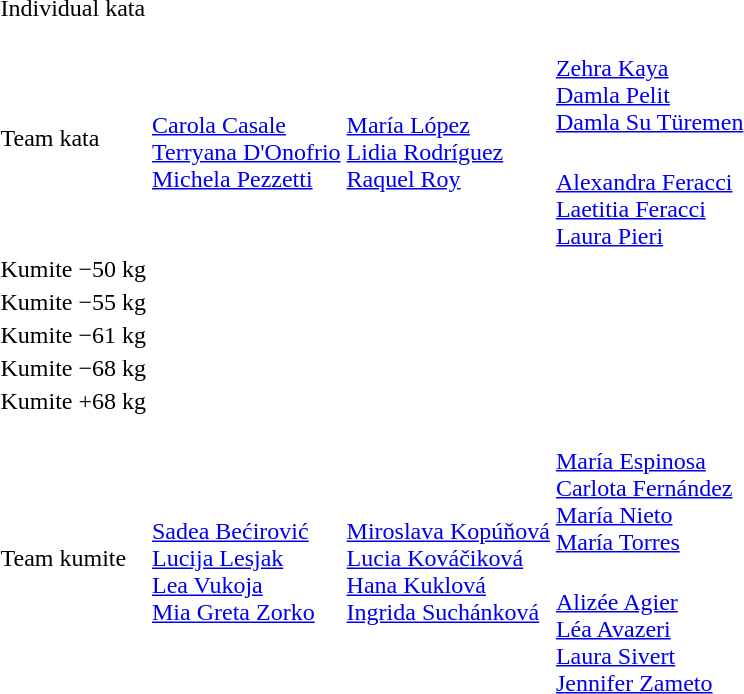<table>
<tr>
<td rowspan=2>Individual kata<br></td>
<td rowspan=2></td>
<td rowspan=2></td>
<td></td>
</tr>
<tr>
<td></td>
</tr>
<tr>
<td rowspan=2>Team kata<br></td>
<td rowspan=2><br><a href='#'>Carola Casale</a><br><a href='#'>Terryana D'Onofrio</a><br><a href='#'>Michela Pezzetti</a></td>
<td rowspan=2><br><a href='#'>María López</a><br><a href='#'>Lidia Rodríguez</a><br><a href='#'>Raquel Roy</a></td>
<td><br><a href='#'>Zehra Kaya</a><br><a href='#'>Damla Pelit</a><br><a href='#'>Damla Su Türemen</a></td>
</tr>
<tr>
<td><br><a href='#'>Alexandra Feracci</a><br><a href='#'>Laetitia Feracci</a><br><a href='#'>Laura Pieri</a></td>
</tr>
<tr>
<td rowspan=2>Kumite −50 kg<br></td>
<td rowspan=2></td>
<td rowspan=2></td>
<td></td>
</tr>
<tr>
<td></td>
</tr>
<tr>
<td rowspan=2>Kumite −55 kg<br></td>
<td rowspan=2></td>
<td rowspan=2></td>
<td></td>
</tr>
<tr>
<td></td>
</tr>
<tr>
<td rowspan=2>Kumite −61 kg<br></td>
<td rowspan=2></td>
<td rowspan=2></td>
<td></td>
</tr>
<tr>
<td></td>
</tr>
<tr>
<td rowspan=2>Kumite −68 kg<br></td>
<td rowspan=2></td>
<td rowspan=2></td>
<td></td>
</tr>
<tr>
<td></td>
</tr>
<tr>
<td rowspan=2>Kumite +68 kg<br></td>
<td rowspan=2></td>
<td rowspan=2></td>
<td></td>
</tr>
<tr>
<td></td>
</tr>
<tr>
<td rowspan=2>Team kumite<br></td>
<td rowspan=2><br><a href='#'>Sadea Bećirović</a><br><a href='#'>Lucija Lesjak</a><br><a href='#'>Lea Vukoja</a><br><a href='#'>Mia Greta Zorko</a></td>
<td rowspan=2><br><a href='#'>Miroslava Kopúňová</a><br><a href='#'>Lucia Kováčiková</a><br><a href='#'>Hana Kuklová</a><br><a href='#'>Ingrida Suchánková</a></td>
<td><br><a href='#'>María Espinosa</a><br><a href='#'>Carlota Fernández</a><br><a href='#'>María Nieto</a><br><a href='#'>María Torres</a></td>
</tr>
<tr>
<td><br><a href='#'>Alizée Agier</a><br><a href='#'>Léa Avazeri</a><br><a href='#'>Laura Sivert</a><br><a href='#'>Jennifer Zameto</a></td>
</tr>
</table>
